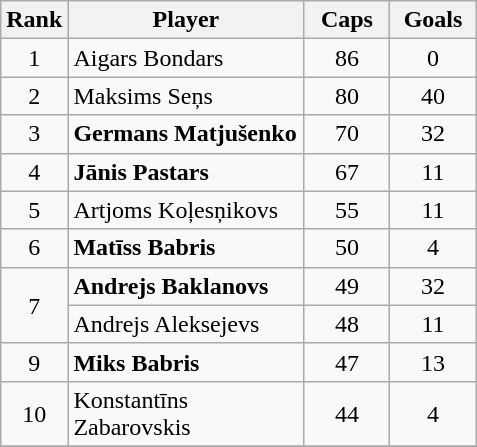<table class="wikitable sortable" style="font-size:100%; text-align:center;">
<tr>
<th width=30px>Rank</th>
<th width=150px>Player</th>
<th width=50px>Caps</th>
<th width=50px>Goals</th>
</tr>
<tr>
<td>1</td>
<td align="left">Aigars Bondars</td>
<td>86</td>
<td>0</td>
</tr>
<tr>
<td>2</td>
<td align="left">Maksims Seņs</td>
<td>80</td>
<td>40</td>
</tr>
<tr>
<td>3</td>
<td align="left"><strong>Germans Matjušenko</strong></td>
<td>70</td>
<td>32</td>
</tr>
<tr>
<td>4</td>
<td align="left"><strong>Jānis Pastars</strong></td>
<td>67</td>
<td>11</td>
</tr>
<tr>
<td>5</td>
<td align="left">Artjoms Koļesņikovs</td>
<td>55</td>
<td>11</td>
</tr>
<tr>
<td>6</td>
<td align="left"><strong>Matīss Babris</strong></td>
<td>50</td>
<td>4</td>
</tr>
<tr>
<td rowspan=2>7</td>
<td align="left"><strong>Andrejs Baklanovs</strong></td>
<td>49</td>
<td>32</td>
</tr>
<tr>
<td align="left">Andrejs Aleksejevs</td>
<td>48</td>
<td>11</td>
</tr>
<tr>
<td>9</td>
<td align="left"><strong>Miks Babris</strong></td>
<td>47</td>
<td>13</td>
</tr>
<tr>
<td>10</td>
<td align="left">Konstantīns Zabarovskis</td>
<td>44</td>
<td>4</td>
</tr>
<tr>
</tr>
</table>
